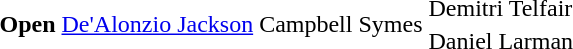<table>
<tr>
<th scope=row rowspan=2>Open</th>
<td rowspan=2> <a href='#'>De'Alonzio Jackson</a></td>
<td rowspan=2> Campbell Symes</td>
<td> Demitri Telfair</td>
</tr>
<tr>
<td> Daniel Larman</td>
</tr>
<tr>
</tr>
</table>
